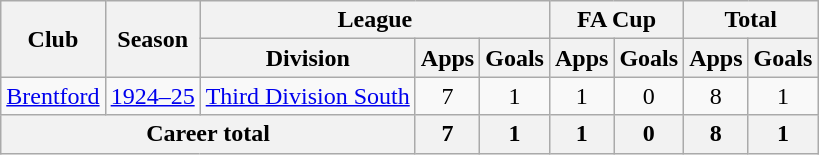<table class="wikitable" style="text-align: center;">
<tr>
<th rowspan="2">Club</th>
<th rowspan="2">Season</th>
<th colspan="3">League</th>
<th colspan="2">FA Cup</th>
<th colspan="2">Total</th>
</tr>
<tr>
<th>Division</th>
<th>Apps</th>
<th>Goals</th>
<th>Apps</th>
<th>Goals</th>
<th>Apps</th>
<th>Goals</th>
</tr>
<tr>
<td><a href='#'>Brentford</a></td>
<td><a href='#'>1924–25</a></td>
<td><a href='#'>Third Division South</a></td>
<td>7</td>
<td>1</td>
<td>1</td>
<td>0</td>
<td>8</td>
<td>1</td>
</tr>
<tr>
<th colspan="3">Career total</th>
<th>7</th>
<th>1</th>
<th>1</th>
<th>0</th>
<th>8</th>
<th>1</th>
</tr>
</table>
